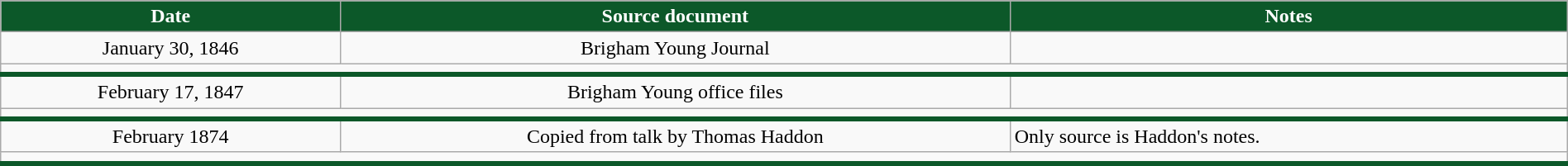<table class="wikitable plainrowheaders" style="width:100%;">
<tr>
<th style="background: #0C5829; color:white">Date</th>
<th style="background: #0C5829; color:white">Source document</th>
<th style="background: #0C5829; color:white">Notes</th>
</tr>
<tr>
<td align="center">January 30, 1846</td>
<td align="center">Brigham Young Journal</td>
<td></td>
</tr>
<tr style="border-bottom: 4px solid #0C5829;">
<td colspan="3"></td>
</tr>
<tr>
<td align="center">February 17, 1847</td>
<td align="center">Brigham Young office files</td>
<td></td>
</tr>
<tr style="border-bottom: 4px solid #0C5829;">
<td colspan="3"></td>
</tr>
<tr>
<td align="center">February 1874</td>
<td align="center">Copied from talk by Thomas Haddon</td>
<td>Only source is Haddon's notes.</td>
</tr>
<tr style="border-bottom: 4px solid #0C5829;">
<td colspan="3"></td>
</tr>
</table>
